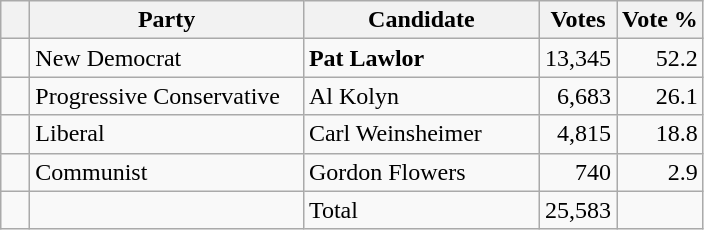<table class="wikitable">
<tr>
<th></th>
<th scope="col" width="175">Party</th>
<th scope="col" width="150">Candidate</th>
<th>Votes</th>
<th>Vote %</th>
</tr>
<tr>
<td>   </td>
<td>New Democrat</td>
<td><strong>Pat Lawlor</strong></td>
<td align=right>13,345</td>
<td align=right>52.2</td>
</tr>
<tr |>
<td>   </td>
<td>Progressive Conservative</td>
<td>Al Kolyn</td>
<td align=right>6,683</td>
<td align=right>26.1</td>
</tr>
<tr>
<td>   </td>
<td>Liberal</td>
<td>Carl Weinsheimer</td>
<td align=right>4,815</td>
<td align=right>18.8</td>
</tr>
<tr>
<td>   </td>
<td>Communist</td>
<td>Gordon Flowers</td>
<td align=right>740</td>
<td align=right>2.9</td>
</tr>
<tr>
<td></td>
<td></td>
<td>Total</td>
<td align=right>25,583</td>
<td></td>
</tr>
</table>
